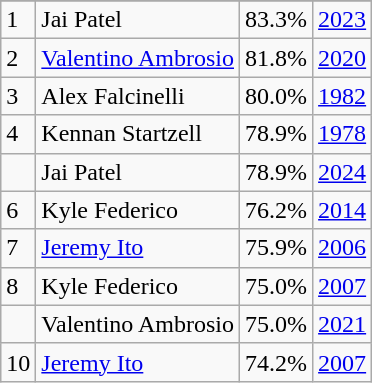<table class="wikitable">
<tr>
</tr>
<tr>
<td>1</td>
<td>Jai Patel</td>
<td><abbr>83.3%</abbr></td>
<td><a href='#'>2023</a></td>
</tr>
<tr>
<td>2</td>
<td><a href='#'>Valentino Ambrosio</a></td>
<td><abbr>81.8%</abbr></td>
<td><a href='#'>2020</a></td>
</tr>
<tr>
<td>3</td>
<td>Alex Falcinelli</td>
<td><abbr>80.0%</abbr></td>
<td><a href='#'>1982</a></td>
</tr>
<tr>
<td>4</td>
<td>Kennan Startzell</td>
<td><abbr>78.9%</abbr></td>
<td><a href='#'>1978</a></td>
</tr>
<tr>
<td></td>
<td>Jai Patel</td>
<td><abbr>78.9%</abbr></td>
<td><a href='#'>2024</a></td>
</tr>
<tr>
<td>6</td>
<td>Kyle Federico</td>
<td><abbr>76.2%</abbr></td>
<td><a href='#'>2014</a></td>
</tr>
<tr>
<td>7</td>
<td><a href='#'>Jeremy Ito</a></td>
<td><abbr>75.9%</abbr></td>
<td><a href='#'>2006</a></td>
</tr>
<tr>
<td>8</td>
<td>Kyle Federico</td>
<td><abbr>75.0%</abbr></td>
<td><a href='#'>2007</a></td>
</tr>
<tr>
<td></td>
<td>Valentino Ambrosio</td>
<td><abbr>75.0%</abbr></td>
<td><a href='#'>2021</a></td>
</tr>
<tr>
<td>10</td>
<td><a href='#'>Jeremy Ito</a></td>
<td><abbr>74.2%</abbr></td>
<td><a href='#'>2007</a></td>
</tr>
</table>
